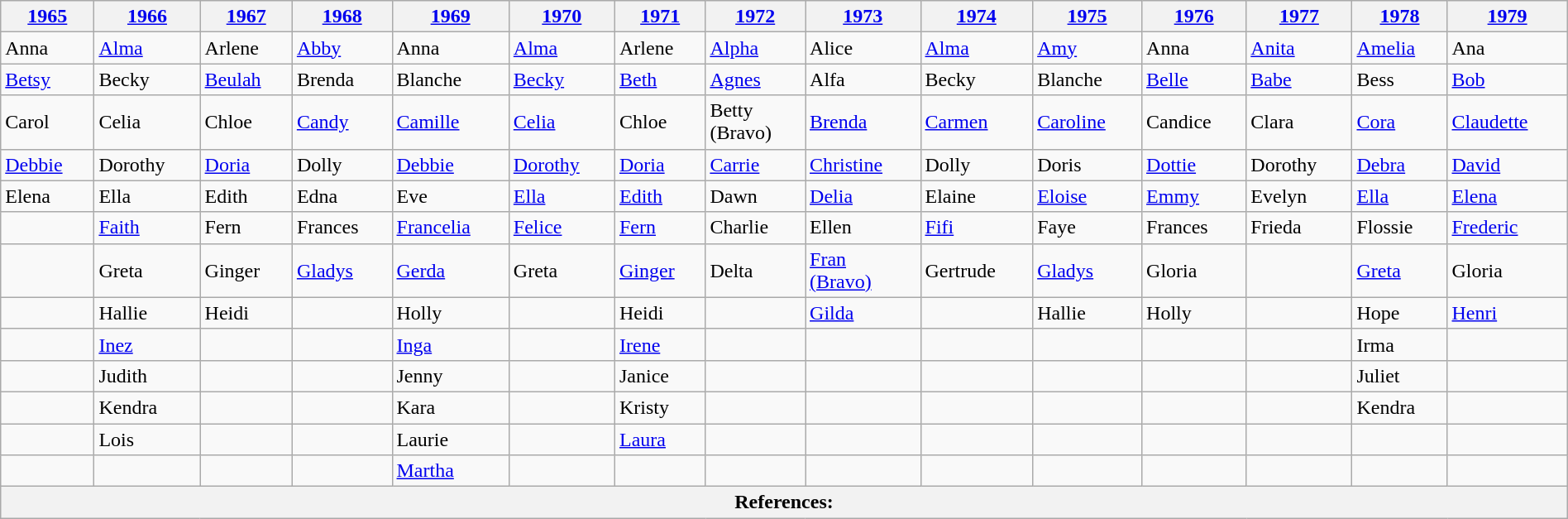<table class="wikitable" width="100%">
<tr>
<th><a href='#'>1965</a></th>
<th><a href='#'>1966</a></th>
<th><a href='#'>1967</a></th>
<th><a href='#'>1968</a></th>
<th><a href='#'>1969</a></th>
<th><a href='#'>1970</a></th>
<th><a href='#'>1971</a></th>
<th><a href='#'>1972</a></th>
<th><a href='#'>1973</a></th>
<th><a href='#'>1974</a></th>
<th><a href='#'>1975</a></th>
<th><a href='#'>1976</a></th>
<th><a href='#'>1977</a></th>
<th><a href='#'>1978</a></th>
<th><a href='#'>1979</a></th>
</tr>
<tr>
<td>Anna</td>
<td><a href='#'>Alma</a></td>
<td>Arlene</td>
<td><a href='#'>Abby</a></td>
<td>Anna</td>
<td><a href='#'>Alma</a></td>
<td>Arlene</td>
<td><a href='#'>Alpha</a></td>
<td>Alice</td>
<td><a href='#'>Alma</a></td>
<td><a href='#'>Amy</a></td>
<td>Anna</td>
<td><a href='#'>Anita</a></td>
<td><a href='#'>Amelia</a></td>
<td>Ana</td>
</tr>
<tr>
<td><a href='#'>Betsy</a></td>
<td>Becky</td>
<td><a href='#'>Beulah</a></td>
<td>Brenda</td>
<td>Blanche</td>
<td><a href='#'>Becky</a></td>
<td><a href='#'>Beth</a></td>
<td><a href='#'>Agnes</a></td>
<td>Alfa</td>
<td>Becky</td>
<td>Blanche</td>
<td><a href='#'>Belle</a></td>
<td><a href='#'>Babe</a></td>
<td>Bess</td>
<td><a href='#'>Bob</a></td>
</tr>
<tr>
<td>Carol</td>
<td>Celia</td>
<td>Chloe</td>
<td><a href='#'>Candy</a></td>
<td><a href='#'>Camille</a></td>
<td><a href='#'>Celia</a></td>
<td>Chloe</td>
<td>Betty<br>(Bravo)</td>
<td><a href='#'>Brenda</a></td>
<td><a href='#'>Carmen</a></td>
<td><a href='#'>Caroline</a></td>
<td>Candice</td>
<td>Clara</td>
<td><a href='#'>Cora</a></td>
<td><a href='#'>Claudette</a></td>
</tr>
<tr>
<td><a href='#'>Debbie</a></td>
<td>Dorothy</td>
<td><a href='#'>Doria</a></td>
<td>Dolly</td>
<td><a href='#'>Debbie</a></td>
<td><a href='#'>Dorothy</a></td>
<td><a href='#'>Doria</a></td>
<td><a href='#'>Carrie</a></td>
<td><a href='#'>Christine</a></td>
<td>Dolly</td>
<td>Doris</td>
<td><a href='#'>Dottie</a></td>
<td>Dorothy</td>
<td><a href='#'>Debra</a></td>
<td><a href='#'>David</a></td>
</tr>
<tr>
<td>Elena</td>
<td>Ella</td>
<td>Edith</td>
<td>Edna</td>
<td>Eve</td>
<td><a href='#'>Ella</a></td>
<td><a href='#'>Edith</a></td>
<td>Dawn</td>
<td><a href='#'>Delia</a></td>
<td>Elaine</td>
<td><a href='#'>Eloise</a></td>
<td><a href='#'>Emmy</a></td>
<td>Evelyn</td>
<td><a href='#'>Ella</a></td>
<td><a href='#'>Elena</a></td>
</tr>
<tr>
<td></td>
<td><a href='#'>Faith</a></td>
<td>Fern</td>
<td>Frances</td>
<td><a href='#'>Francelia</a></td>
<td><a href='#'>Felice</a></td>
<td><a href='#'>Fern</a></td>
<td>Charlie</td>
<td>Ellen</td>
<td><a href='#'>Fifi</a></td>
<td>Faye</td>
<td>Frances</td>
<td>Frieda</td>
<td>Flossie</td>
<td><a href='#'>Frederic</a></td>
</tr>
<tr>
<td></td>
<td>Greta</td>
<td>Ginger</td>
<td><a href='#'>Gladys</a></td>
<td><a href='#'>Gerda</a></td>
<td>Greta</td>
<td><a href='#'>Ginger</a></td>
<td>Delta</td>
<td><a href='#'>Fran<br>(Bravo)</a></td>
<td>Gertrude</td>
<td><a href='#'>Gladys</a></td>
<td>Gloria</td>
<td></td>
<td><a href='#'>Greta</a></td>
<td>Gloria</td>
</tr>
<tr>
<td></td>
<td>Hallie</td>
<td>Heidi</td>
<td></td>
<td>Holly</td>
<td></td>
<td>Heidi</td>
<td></td>
<td><a href='#'>Gilda</a></td>
<td></td>
<td>Hallie</td>
<td>Holly</td>
<td></td>
<td>Hope</td>
<td><a href='#'>Henri</a></td>
</tr>
<tr>
<td></td>
<td><a href='#'>Inez</a></td>
<td></td>
<td></td>
<td><a href='#'>Inga</a></td>
<td></td>
<td><a href='#'>Irene</a></td>
<td></td>
<td></td>
<td></td>
<td></td>
<td></td>
<td></td>
<td>Irma</td>
<td></td>
</tr>
<tr>
<td></td>
<td>Judith</td>
<td></td>
<td></td>
<td>Jenny</td>
<td></td>
<td>Janice</td>
<td></td>
<td></td>
<td></td>
<td></td>
<td></td>
<td></td>
<td>Juliet</td>
<td></td>
</tr>
<tr>
<td></td>
<td>Kendra</td>
<td></td>
<td></td>
<td>Kara</td>
<td></td>
<td>Kristy</td>
<td></td>
<td></td>
<td></td>
<td></td>
<td></td>
<td></td>
<td>Kendra</td>
<td></td>
</tr>
<tr>
<td></td>
<td>Lois</td>
<td></td>
<td></td>
<td>Laurie</td>
<td></td>
<td><a href='#'>Laura</a></td>
<td></td>
<td></td>
<td></td>
<td></td>
<td></td>
<td></td>
<td></td>
<td></td>
</tr>
<tr>
<td></td>
<td></td>
<td></td>
<td></td>
<td><a href='#'>Martha</a></td>
<td></td>
<td></td>
<td></td>
<td></td>
<td></td>
<td></td>
<td></td>
<td></td>
<td></td>
<td></td>
</tr>
<tr>
<th colspan=15>References:</th>
</tr>
</table>
